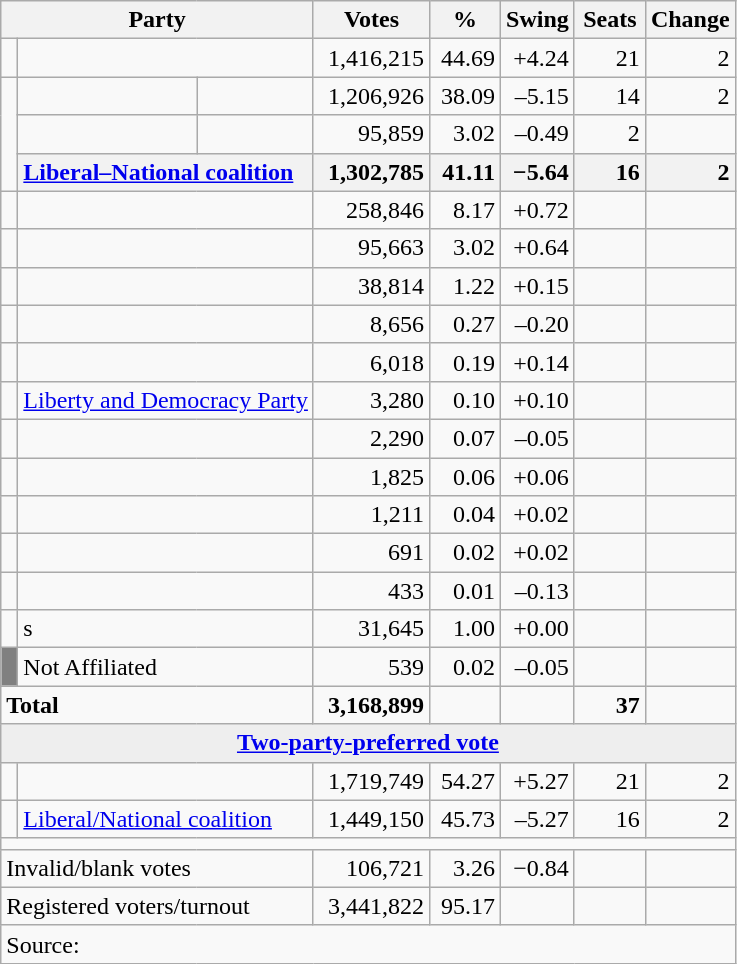<table class="wikitable">
<tr>
<th colspan="3" style="width:200px"><strong>Party</strong></th>
<th style="width:70px; text-align:center;"><strong>Votes</strong></th>
<th style="width:40px; text-align:center;"><strong>%</strong></th>
<th style="width:40px; text-align:center;"><strong>Swing</strong></th>
<th style="width:40px; text-align:center;"><strong>Seats</strong></th>
<th style="width:40px; text-align:center;"><strong>Change</strong></th>
</tr>
<tr>
<td> </td>
<td colspan=2></td>
<td align=right>1,416,215</td>
<td align=right>44.69</td>
<td align=right>+4.24</td>
<td align=right>21</td>
<td align=right> 2</td>
</tr>
<tr>
<td rowspan="3"></td>
<td> </td>
<td></td>
<td align=right>1,206,926</td>
<td align=right>38.09</td>
<td align=right>–5.15</td>
<td align=right>14</td>
<td align=right> 2</td>
</tr>
<tr>
<td> </td>
<td></td>
<td align=right>95,859</td>
<td align=right>3.02</td>
<td align=right>–0.49</td>
<td align=right>2</td>
<td align=right></td>
</tr>
<tr>
<th colspan=2  style="text-align:left;"><a href='#'>Liberal–National coalition</a></th>
<th style="text-align:right;">1,302,785</th>
<th style="text-align:right;">41.11</th>
<th style="text-align:right;">−5.64</th>
<th style="text-align:right;">16</th>
<th style="text-align:right;"> 2</th>
</tr>
<tr>
<td> </td>
<td colspan=2></td>
<td align="right">258,846</td>
<td align="right">8.17</td>
<td align="right">+0.72</td>
<td align="right"></td>
<td align="right"></td>
</tr>
<tr>
<td> </td>
<td colspan=2></td>
<td align="right">95,663</td>
<td align="right">3.02</td>
<td align="right">+0.64</td>
<td align="right"></td>
<td align="right"></td>
</tr>
<tr>
<td> </td>
<td colspan=2></td>
<td align="right">38,814</td>
<td align="right">1.22</td>
<td align="right">+0.15</td>
<td align="right"></td>
<td align="right"></td>
</tr>
<tr>
<td> </td>
<td colspan=2></td>
<td align="right">8,656</td>
<td align="right">0.27</td>
<td align="right">–0.20</td>
<td align="right"></td>
<td align="right"></td>
</tr>
<tr>
<td> </td>
<td colspan=2></td>
<td align="right">6,018</td>
<td align="right">0.19</td>
<td align="right">+0.14</td>
<td align="right"></td>
<td align="right"></td>
</tr>
<tr>
<td> </td>
<td colspan=2><a href='#'>Liberty and Democracy Party</a></td>
<td align="right">3,280</td>
<td align="right">0.10</td>
<td align="right">+0.10</td>
<td align="right"></td>
<td align="right"></td>
</tr>
<tr>
<td> </td>
<td colspan=2></td>
<td align="right">2,290</td>
<td align="right">0.07</td>
<td align="right">–0.05</td>
<td align="right"></td>
<td align="right"></td>
</tr>
<tr>
<td> </td>
<td colspan=2></td>
<td align="right">1,825</td>
<td align="right">0.06</td>
<td align="right">+0.06</td>
<td align="right"></td>
<td align="right"></td>
</tr>
<tr>
<td> </td>
<td colspan=2></td>
<td align="right">1,211</td>
<td align="right">0.04</td>
<td align="right">+0.02</td>
<td align="right"></td>
<td align="right"></td>
</tr>
<tr>
<td> </td>
<td colspan=2></td>
<td align="right">691</td>
<td align="right">0.02</td>
<td align="right">+0.02</td>
<td align="right"></td>
<td align="right"></td>
</tr>
<tr>
<td> </td>
<td colspan=2></td>
<td align="right">433</td>
<td align="right">0.01</td>
<td align="right">–0.13</td>
<td align="right"></td>
<td align="right"></td>
</tr>
<tr>
<td> </td>
<td colspan=2>s</td>
<td align="right">31,645</td>
<td align="right">1.00</td>
<td align="right">+0.00</td>
<td align="right"></td>
<td align="right"></td>
</tr>
<tr>
<td style="background:gray;"> </td>
<td colspan=2>Not Affiliated</td>
<td align="right">539</td>
<td align="right">0.02</td>
<td align="right">–0.05</td>
<td align="right"></td>
<td align="right"></td>
</tr>
<tr>
<td colspan="3"><strong>Total</strong></td>
<td align="right"><strong>3,168,899</strong></td>
<td align="right"></td>
<td align="right"></td>
<td align="right"><strong>37</strong></td>
<td align="right"></td>
</tr>
<tr>
<td colspan=8 style="text-align:center; background:#eee;"><strong><a href='#'>Two-party-preferred vote</a></strong></td>
</tr>
<tr>
<td> </td>
<td colspan=2></td>
<td align=right>1,719,749</td>
<td align=right>54.27</td>
<td align=right>+5.27</td>
<td align=right>21</td>
<td align=right> 2</td>
</tr>
<tr>
<td> </td>
<td colspan=2><a href='#'>Liberal/National coalition</a></td>
<td align=right>1,449,150</td>
<td align=right>45.73</td>
<td align=right>–5.27</td>
<td align=right>16</td>
<td align=right> 2</td>
</tr>
<tr>
<td colspan=8></td>
</tr>
<tr>
<td colspan=3 align=left>Invalid/blank votes</td>
<td align=right>106,721</td>
<td align=right>3.26</td>
<td align=right>−0.84</td>
<td></td>
<td></td>
</tr>
<tr>
<td colspan=3 align=left>Registered voters/turnout</td>
<td align=right>3,441,822</td>
<td align=right>95.17</td>
<td></td>
<td></td>
<td></td>
</tr>
<tr>
<td colspan=8 align=left>Source: </td>
</tr>
</table>
